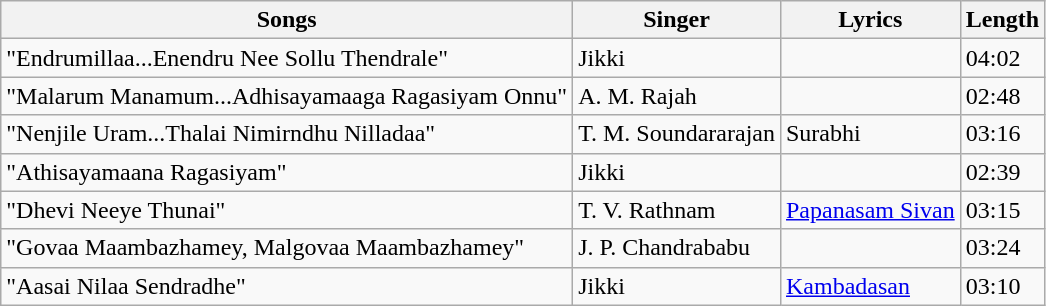<table class="wikitable">
<tr>
<th>Songs</th>
<th>Singer</th>
<th>Lyrics</th>
<th>Length</th>
</tr>
<tr>
<td>"Endrumillaa...Enendru Nee Sollu Thendrale"</td>
<td>Jikki</td>
<td></td>
<td>04:02</td>
</tr>
<tr>
<td>"Malarum Manamum...Adhisayamaaga Ragasiyam Onnu"</td>
<td>A. M. Rajah</td>
<td></td>
<td>02:48</td>
</tr>
<tr>
<td>"Nenjile Uram...Thalai Nimirndhu Nilladaa"</td>
<td>T. M. Soundararajan</td>
<td>Surabhi</td>
<td>03:16</td>
</tr>
<tr>
<td>"Athisayamaana Ragasiyam"</td>
<td>Jikki</td>
<td></td>
<td>02:39</td>
</tr>
<tr>
<td>"Dhevi Neeye Thunai"</td>
<td>T. V. Rathnam</td>
<td><a href='#'>Papanasam Sivan</a></td>
<td>03:15</td>
</tr>
<tr>
<td>"Govaa Maambazhamey, Malgovaa Maambazhamey"</td>
<td>J. P. Chandrababu</td>
<td></td>
<td>03:24</td>
</tr>
<tr>
<td>"Aasai Nilaa Sendradhe"</td>
<td>Jikki</td>
<td><a href='#'>Kambadasan</a></td>
<td>03:10</td>
</tr>
</table>
